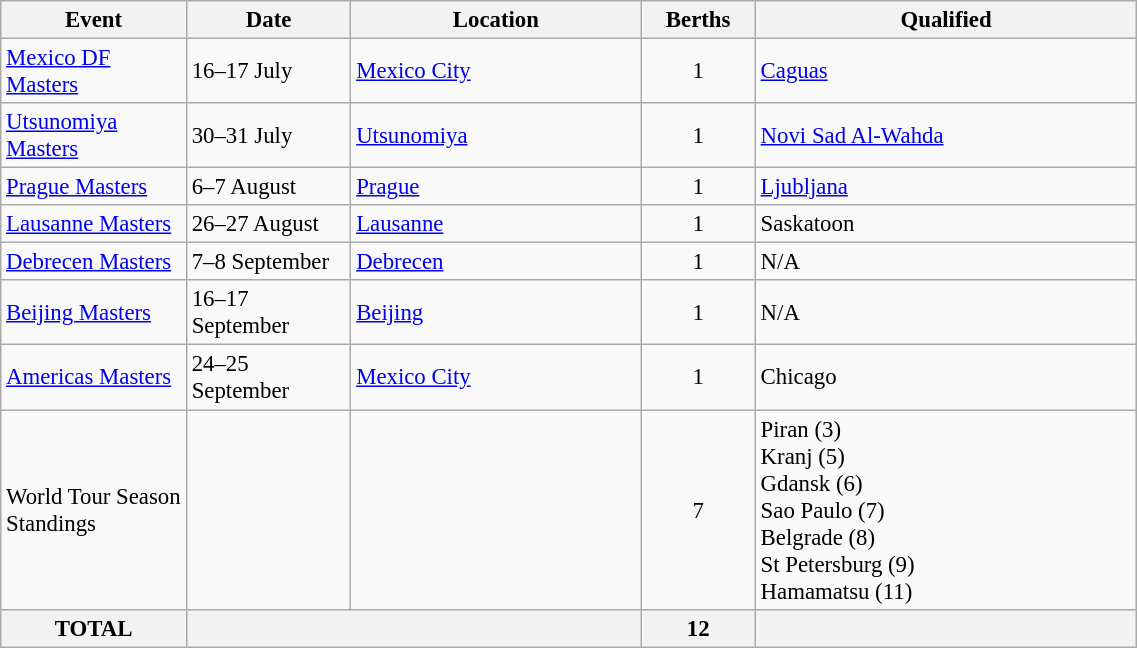<table class="wikitable" style="font-size:95%;" width=60%>
<tr>
<th width=30>Event</th>
<th width=25>Date</th>
<th width=120>Location</th>
<th width=25>Berths</th>
<th width=160>Qualified</th>
</tr>
<tr>
<td><a href='#'>Mexico DF Masters</a></td>
<td>16–17 July</td>
<td> <a href='#'>Mexico City</a></td>
<td align=center>1</td>
<td> <a href='#'>Caguas</a></td>
</tr>
<tr>
<td><a href='#'>Utsunomiya Masters</a></td>
<td>30–31 July</td>
<td> <a href='#'>Utsunomiya</a></td>
<td align=center>1</td>
<td> <a href='#'>Novi Sad Al-Wahda</a></td>
</tr>
<tr>
<td><a href='#'>Prague Masters</a></td>
<td>6–7 August</td>
<td> <a href='#'>Prague</a></td>
<td align=center>1</td>
<td> <a href='#'>Ljubljana</a></td>
</tr>
<tr>
<td><a href='#'>Lausanne Masters</a></td>
<td>26–27 August</td>
<td> <a href='#'>Lausanne</a></td>
<td align=center>1</td>
<td> Saskatoon</td>
</tr>
<tr>
<td><a href='#'>Debrecen Masters</a></td>
<td>7–8 September</td>
<td> <a href='#'>Debrecen</a></td>
<td align=center>1</td>
<td>N/A </td>
</tr>
<tr>
<td><a href='#'>Beijing Masters</a></td>
<td>16–17 September</td>
<td> <a href='#'>Beijing</a></td>
<td align=center>1</td>
<td>N/A </td>
</tr>
<tr>
<td><a href='#'>Americas Masters</a></td>
<td>24–25 September</td>
<td> <a href='#'>Mexico City</a></td>
<td align=center>1</td>
<td> Chicago</td>
</tr>
<tr>
<td>World Tour Season Standings</td>
<td></td>
<td></td>
<td align=center>7</td>
<td> Piran (3) <br>  Kranj (5) <br>  Gdansk (6) <br>  Sao Paulo (7) <br>  Belgrade (8) <br>  St Petersburg (9) <br>  Hamamatsu (11)</td>
</tr>
<tr>
<th>TOTAL</th>
<th colspan="2"></th>
<th>12</th>
<th></th>
</tr>
</table>
